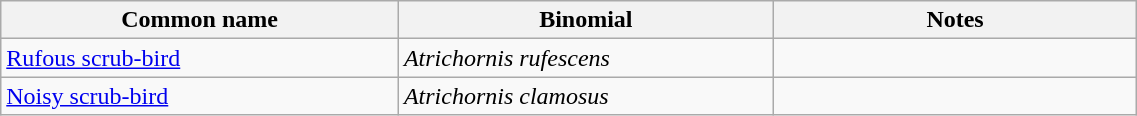<table style="width:60%;" class="wikitable">
<tr>
<th width=35%>Common name</th>
<th width=33%>Binomial</th>
<th width=32%>Notes</th>
</tr>
<tr>
<td><a href='#'>Rufous scrub-bird</a></td>
<td><em>Atrichornis rufescens</em></td>
<td></td>
</tr>
<tr>
<td><a href='#'>Noisy scrub-bird</a></td>
<td><em>Atrichornis clamosus</em></td>
<td></td>
</tr>
</table>
